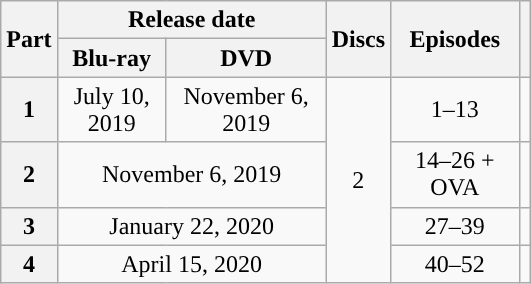<table class="wikitable" style="text-align: center; width: 28%;">
<tr>
<th rowspan="2">Part</th>
<th colspan="2">Release date</th>
<th rowspan="2">Discs</th>
<th rowspan="2">Episodes</th>
<th rowspan="2"></th>
</tr>
<tr>
<th>Blu-ray</th>
<th>DVD</th>
</tr>
<tr>
<th scope="row">1</th>
<td>July 10, 2019</td>
<td>November 6, 2019</td>
<td rowspan="9">2</td>
<td>1–13</td>
<td></td>
</tr>
<tr>
<th scope="row">2</th>
<td colspan="2">November 6, 2019</td>
<td>14–26 + OVA</td>
<td></td>
</tr>
<tr>
<th scope="row">3</th>
<td colspan="2">January 22, 2020</td>
<td>27–39</td>
<td></td>
</tr>
<tr>
<th scope="row">4</th>
<td colspan="2">April 15, 2020</td>
<td>40–52</td>
<td></td>
</tr>
</table>
